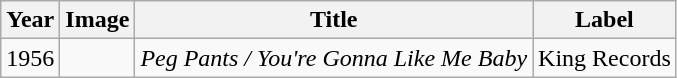<table class="wikitable">
<tr>
<th>Year</th>
<th>Image</th>
<th>Title</th>
<th>Label</th>
</tr>
<tr>
<td>1956</td>
<td></td>
<td><em>Peg Pants / You're Gonna Like Me Baby</em></td>
<td>King Records</td>
</tr>
</table>
